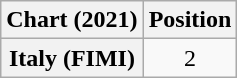<table class="wikitable plainrowheaders" style="text-align:center;">
<tr>
<th>Chart (2021)</th>
<th>Position</th>
</tr>
<tr>
<th scope="row">Italy (FIMI)</th>
<td>2</td>
</tr>
</table>
